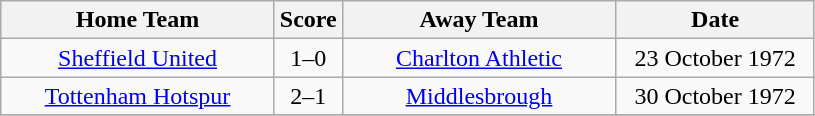<table class="wikitable" style="text-align:center;">
<tr>
<th width=175>Home Team</th>
<th width=20>Score</th>
<th width=175>Away Team</th>
<th width=125>Date</th>
</tr>
<tr>
<td><a href='#'>Sheffield United</a></td>
<td>1–0</td>
<td><a href='#'>Charlton Athletic</a></td>
<td>23 October 1972</td>
</tr>
<tr>
<td><a href='#'>Tottenham Hotspur</a></td>
<td>2–1</td>
<td><a href='#'>Middlesbrough</a></td>
<td>30 October 1972</td>
</tr>
<tr>
</tr>
</table>
